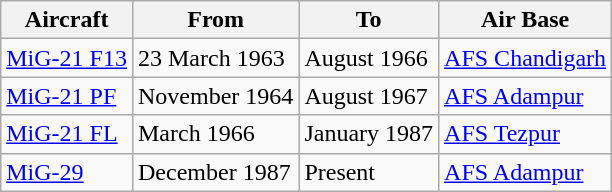<table class="wikitable">
<tr>
<th>Aircraft</th>
<th>From</th>
<th>To</th>
<th>Air Base</th>
</tr>
<tr>
<td><a href='#'>MiG-21 F13</a></td>
<td>23 March 1963</td>
<td>August 1966</td>
<td><a href='#'>AFS Chandigarh</a></td>
</tr>
<tr>
<td><a href='#'>MiG-21 PF</a></td>
<td>November 1964</td>
<td>August 1967</td>
<td><a href='#'>AFS Adampur</a></td>
</tr>
<tr>
<td><a href='#'>MiG-21 FL</a></td>
<td>March 1966</td>
<td>January 1987</td>
<td><a href='#'>AFS Tezpur</a></td>
</tr>
<tr>
<td><a href='#'>MiG-29</a></td>
<td>December 1987</td>
<td>Present</td>
<td><a href='#'>AFS Adampur</a></td>
</tr>
</table>
